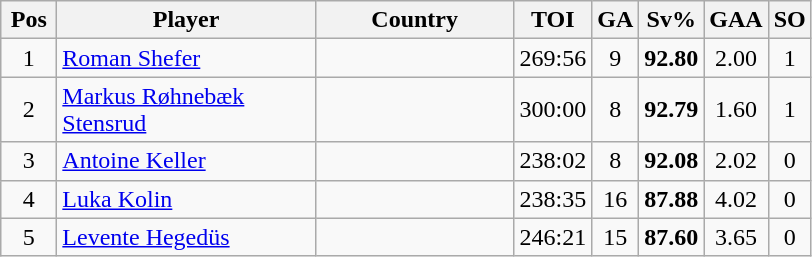<table class="wikitable sortable" style="text-align: center;">
<tr>
<th width=30>Pos</th>
<th width=165>Player</th>
<th width=125>Country</th>
<th width=20>TOI</th>
<th width=20>GA</th>
<th width=20>Sv%</th>
<th width=20>GAA</th>
<th width=20>SO</th>
</tr>
<tr>
<td>1</td>
<td align=left><a href='#'>Roman Shefer</a></td>
<td align=left></td>
<td>269:56</td>
<td>9</td>
<td><strong>92.80</strong></td>
<td>2.00</td>
<td>1</td>
</tr>
<tr>
<td>2</td>
<td align=left><a href='#'>Markus Røhnebæk Stensrud</a></td>
<td align=left></td>
<td>300:00</td>
<td>8</td>
<td><strong>92.79</strong></td>
<td>1.60</td>
<td>1</td>
</tr>
<tr>
<td>3</td>
<td align=left><a href='#'>Antoine Keller</a></td>
<td align=left></td>
<td>238:02</td>
<td>8</td>
<td><strong>92.08</strong></td>
<td>2.02</td>
<td>0</td>
</tr>
<tr>
<td>4</td>
<td align=left><a href='#'>Luka Kolin</a></td>
<td align=left></td>
<td>238:35</td>
<td>16</td>
<td><strong>87.88</strong></td>
<td>4.02</td>
<td>0</td>
</tr>
<tr>
<td>5</td>
<td align=left><a href='#'>Levente Hegedüs</a></td>
<td align=left></td>
<td>246:21</td>
<td>15</td>
<td><strong>87.60</strong></td>
<td>3.65</td>
<td>0</td>
</tr>
</table>
